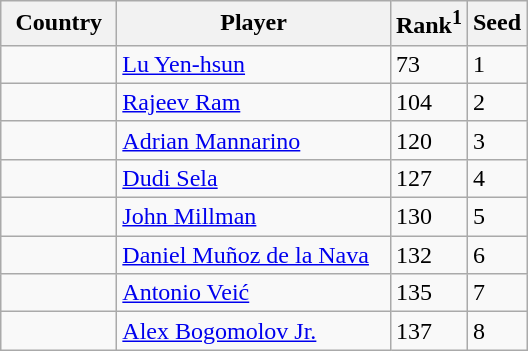<table class="sortable wikitable">
<tr>
<th width="70">Country</th>
<th width="175">Player</th>
<th>Rank<sup>1</sup></th>
<th>Seed</th>
</tr>
<tr>
<td></td>
<td><a href='#'>Lu Yen-hsun</a></td>
<td>73</td>
<td>1</td>
</tr>
<tr>
<td></td>
<td><a href='#'>Rajeev Ram</a></td>
<td>104</td>
<td>2</td>
</tr>
<tr>
<td></td>
<td><a href='#'>Adrian Mannarino</a></td>
<td>120</td>
<td>3</td>
</tr>
<tr>
<td></td>
<td><a href='#'>Dudi Sela</a></td>
<td>127</td>
<td>4</td>
</tr>
<tr>
<td></td>
<td><a href='#'>John Millman</a></td>
<td>130</td>
<td>5</td>
</tr>
<tr>
<td></td>
<td><a href='#'>Daniel Muñoz de la Nava</a></td>
<td>132</td>
<td>6</td>
</tr>
<tr>
<td></td>
<td><a href='#'>Antonio Veić</a></td>
<td>135</td>
<td>7</td>
</tr>
<tr>
<td></td>
<td><a href='#'>Alex Bogomolov Jr.</a></td>
<td>137</td>
<td>8</td>
</tr>
</table>
